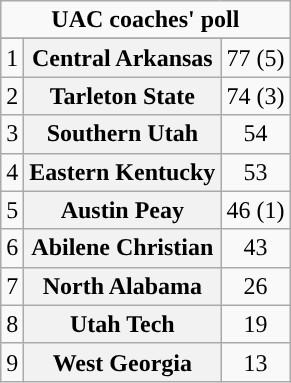<table class="wikitable" style="display: inline-table;">
<tr>
<td align="center" Colspan="3"><strong>UAC coaches' poll</strong></td>
</tr>
<tr align="center">
</tr>
<tr align="center">
<td>1</td>
<th>Central Arkansas</th>
<td>77 (5)</td>
</tr>
<tr align="center">
<td>2</td>
<th>Tarleton State</th>
<td>74 (3)</td>
</tr>
<tr align="center">
<td>3</td>
<th>Southern Utah</th>
<td>54</td>
</tr>
<tr align="center">
<td>4</td>
<th>Eastern Kentucky</th>
<td>53</td>
</tr>
<tr align="center">
<td>5</td>
<th>Austin Peay</th>
<td>46 (1)</td>
</tr>
<tr align="center">
<td>6</td>
<th>Abilene Christian</th>
<td>43</td>
</tr>
<tr align="center">
<td>7</td>
<th><strong>North Alabama</strong></th>
<td>26</td>
</tr>
<tr align="center">
<td>8</td>
<th>Utah Tech</th>
<td>19</td>
</tr>
<tr align="center">
<td>9</td>
<th>West Georgia</th>
<td>13</td>
</tr>
</table>
